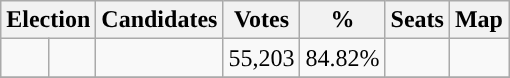<table class="wikitable" text-align:center;">
<tr>
<th colspan=2>Election</th>
<th>Candidates</th>
<th>Votes</th>
<th>%</th>
<th>Seats</th>
<th>Map</th>
</tr>
<tr>
<td style="background:"></td>
<td></td>
<td></td>
<td>55,203</td>
<td>84.82%</td>
<td></td>
<td></td>
</tr>
<tr>
</tr>
</table>
